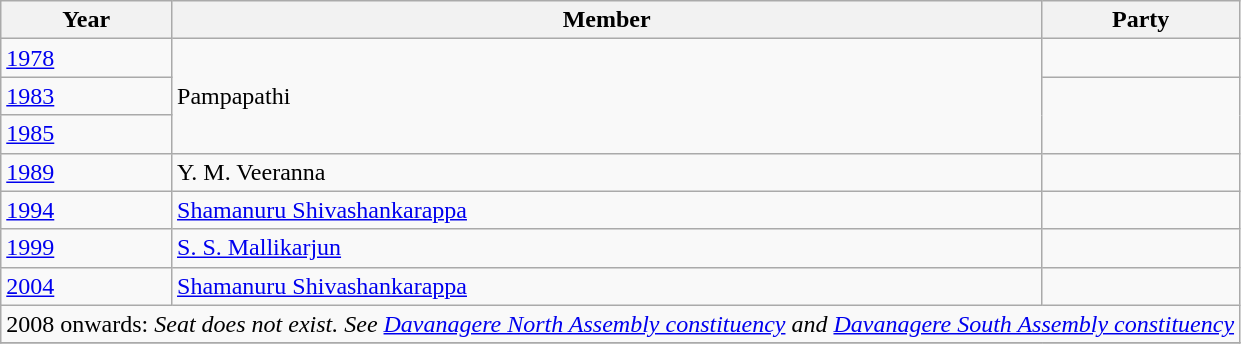<table class="wikitable sortable">
<tr>
<th>Year</th>
<th>Member</th>
<th colspan="2">Party</th>
</tr>
<tr>
<td><a href='#'>1978</a></td>
<td rowspan=3>Pampapathi</td>
<td></td>
</tr>
<tr>
<td><a href='#'>1983</a></td>
</tr>
<tr>
<td><a href='#'>1985</a></td>
</tr>
<tr>
<td><a href='#'>1989</a></td>
<td>Y. M. Veeranna</td>
<td></td>
</tr>
<tr>
<td><a href='#'>1994</a></td>
<td><a href='#'>Shamanuru Shivashankarappa</a></td>
<td></td>
</tr>
<tr>
<td><a href='#'>1999</a></td>
<td><a href='#'>S. S. Mallikarjun</a></td>
<td></td>
</tr>
<tr>
<td><a href='#'>2004</a></td>
<td><a href='#'>Shamanuru Shivashankarappa</a></td>
</tr>
<tr>
<td colspan=4 align=center>2008 onwards: <em>Seat does not exist. See <a href='#'>Davanagere North Assembly constituency</a> and <a href='#'>Davanagere South Assembly constituency</a></em></td>
</tr>
<tr>
</tr>
</table>
